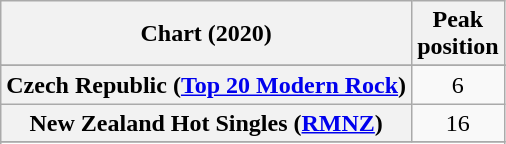<table class="wikitable sortable plainrowheaders" style="text-align:center">
<tr>
<th scope="col">Chart (2020)</th>
<th scope="col">Peak<br>position</th>
</tr>
<tr>
</tr>
<tr>
</tr>
<tr>
</tr>
<tr>
<th scope="row">Czech Republic (<a href='#'>Top 20 Modern Rock</a>)</th>
<td>6</td>
</tr>
<tr>
<th scope="row">New Zealand Hot Singles (<a href='#'>RMNZ</a>)</th>
<td>16</td>
</tr>
<tr>
</tr>
<tr>
</tr>
<tr>
</tr>
<tr>
</tr>
<tr>
</tr>
<tr>
</tr>
</table>
